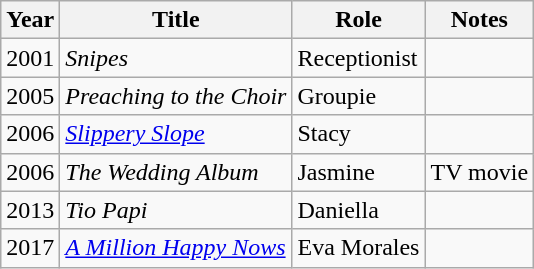<table class="wikitable sortable">
<tr>
<th>Year</th>
<th>Title</th>
<th>Role</th>
<th class="unsortable">Notes</th>
</tr>
<tr>
<td>2001</td>
<td><em>Snipes</em></td>
<td>Receptionist</td>
<td></td>
</tr>
<tr>
<td>2005</td>
<td><em>Preaching to the Choir</em></td>
<td>Groupie</td>
<td></td>
</tr>
<tr>
<td>2006</td>
<td><em><a href='#'>Slippery Slope</a></em></td>
<td>Stacy</td>
<td></td>
</tr>
<tr>
<td>2006</td>
<td><em>The Wedding Album</em></td>
<td>Jasmine</td>
<td>TV movie</td>
</tr>
<tr>
<td>2013</td>
<td><em>Tio Papi</em></td>
<td>Daniella</td>
<td></td>
</tr>
<tr>
<td>2017</td>
<td><em><a href='#'>A Million Happy Nows</a></em></td>
<td>Eva Morales</td>
<td></td>
</tr>
</table>
